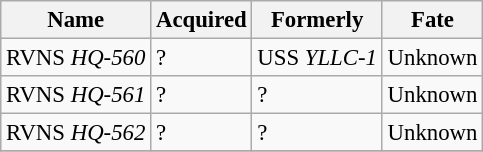<table class="wikitable" style="font-size:95%;">
<tr>
<th>Name</th>
<th>Acquired</th>
<th>Formerly</th>
<th>Fate</th>
</tr>
<tr>
<td>RVNS <em>HQ-560</em></td>
<td>?</td>
<td>USS <em>YLLC-1</em></td>
<td>Unknown</td>
</tr>
<tr>
<td>RVNS <em>HQ-561</em></td>
<td>?</td>
<td>?</td>
<td>Unknown</td>
</tr>
<tr>
<td>RVNS <em>HQ-562</em></td>
<td>?</td>
<td>?</td>
<td>Unknown</td>
</tr>
<tr>
</tr>
</table>
